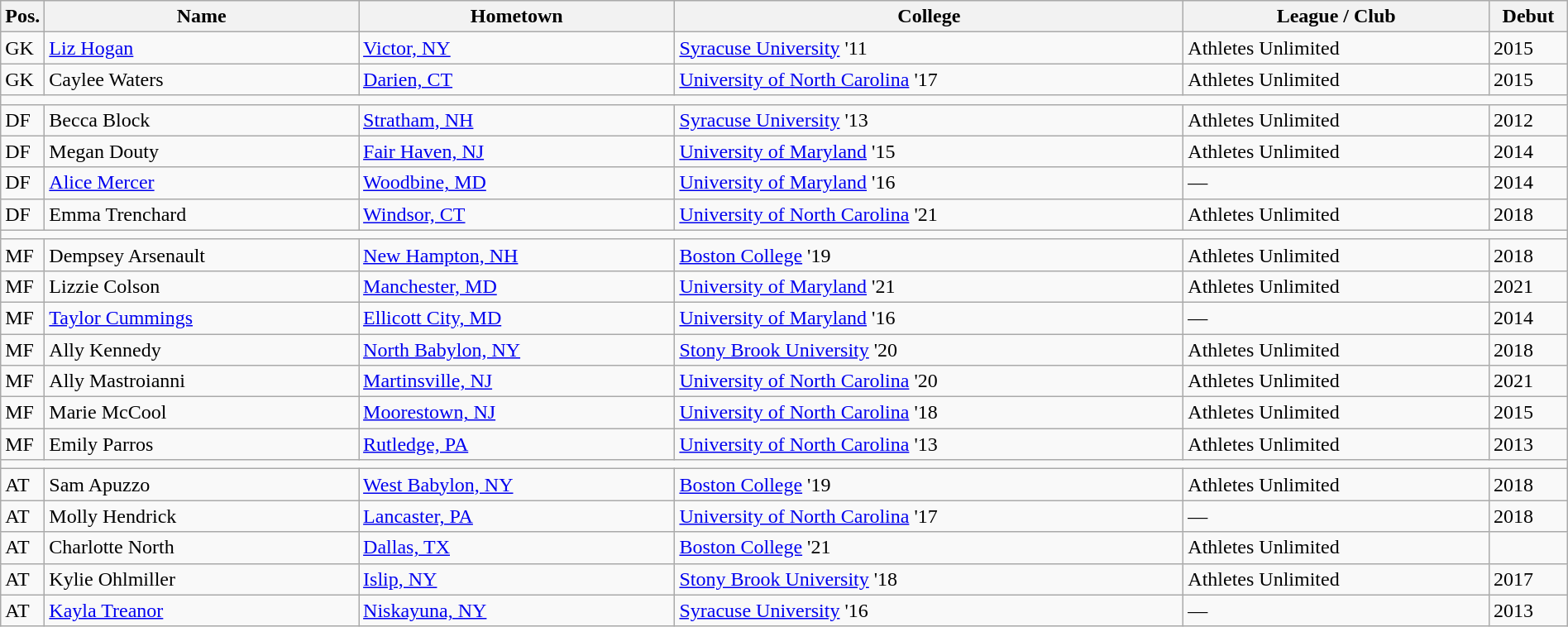<table class="wikitable sortable" style="width:100%;">
<tr>
<th scope="row" style="width: 2%;">Pos.</th>
<th>Name</th>
<th>Hometown</th>
<th>College</th>
<th>League / Club</th>
<th scope="row" style="width: 5%;">Debut</th>
</tr>
<tr>
<td>GK</td>
<td><a href='#'>Liz Hogan</a></td>
<td><a href='#'>Victor, NY</a></td>
<td><a href='#'>Syracuse University</a> '11</td>
<td>Athletes Unlimited</td>
<td>2015</td>
</tr>
<tr>
<td>GK</td>
<td>Caylee Waters</td>
<td><a href='#'>Darien, CT</a></td>
<td><a href='#'>University of North Carolina</a> '17</td>
<td>Athletes Unlimited</td>
<td>2015</td>
</tr>
<tr>
<td colspan=7></td>
</tr>
<tr>
<td>DF</td>
<td>Becca Block</td>
<td><a href='#'>Stratham, NH</a></td>
<td><a href='#'>Syracuse University</a> '13</td>
<td>Athletes Unlimited</td>
<td>2012</td>
</tr>
<tr>
<td>DF</td>
<td>Megan Douty</td>
<td><a href='#'>Fair Haven, NJ</a></td>
<td><a href='#'>University of Maryland</a> '15</td>
<td>Athletes Unlimited</td>
<td>2014</td>
</tr>
<tr>
<td>DF</td>
<td><a href='#'>Alice Mercer</a></td>
<td><a href='#'>Woodbine, MD</a></td>
<td><a href='#'>University of Maryland</a> '16</td>
<td>—</td>
<td>2014</td>
</tr>
<tr>
<td>DF</td>
<td>Emma Trenchard</td>
<td><a href='#'>Windsor, CT</a></td>
<td><a href='#'>University of North Carolina</a> '21</td>
<td>Athletes Unlimited</td>
<td>2018</td>
</tr>
<tr>
<td colspan=7></td>
</tr>
<tr>
<td>MF</td>
<td>Dempsey Arsenault</td>
<td><a href='#'>New Hampton, NH</a></td>
<td><a href='#'>Boston College</a> '19</td>
<td>Athletes Unlimited</td>
<td>2018</td>
</tr>
<tr>
<td>MF</td>
<td>Lizzie Colson</td>
<td><a href='#'>Manchester, MD</a></td>
<td><a href='#'>University of Maryland</a> '21</td>
<td>Athletes Unlimited</td>
<td>2021</td>
</tr>
<tr>
<td>MF</td>
<td><a href='#'>Taylor Cummings</a></td>
<td><a href='#'>Ellicott City, MD</a></td>
<td><a href='#'>University of Maryland</a> '16</td>
<td>—</td>
<td>2014</td>
</tr>
<tr>
<td>MF</td>
<td>Ally Kennedy</td>
<td><a href='#'>North Babylon, NY</a></td>
<td><a href='#'>Stony Brook University</a> '20</td>
<td>Athletes Unlimited</td>
<td>2018</td>
</tr>
<tr>
<td>MF</td>
<td>Ally Mastroianni</td>
<td><a href='#'>Martinsville, NJ</a></td>
<td><a href='#'>University of North Carolina</a> '20</td>
<td>Athletes Unlimited</td>
<td>2021</td>
</tr>
<tr>
<td>MF</td>
<td>Marie McCool</td>
<td><a href='#'>Moorestown, NJ</a></td>
<td><a href='#'>University of North Carolina</a> '18</td>
<td>Athletes Unlimited</td>
<td>2015</td>
</tr>
<tr>
<td>MF</td>
<td>Emily Parros</td>
<td><a href='#'>Rutledge, PA</a></td>
<td><a href='#'>University of North Carolina</a> '13</td>
<td>Athletes Unlimited</td>
<td>2013</td>
</tr>
<tr>
<td colspan=7></td>
</tr>
<tr>
<td>AT</td>
<td>Sam Apuzzo</td>
<td><a href='#'>West Babylon, NY</a></td>
<td><a href='#'>Boston College</a> '19</td>
<td>Athletes Unlimited</td>
<td>2018</td>
</tr>
<tr>
<td>AT</td>
<td>Molly Hendrick</td>
<td><a href='#'>Lancaster, PA</a></td>
<td><a href='#'>University of North Carolina</a> '17</td>
<td>—</td>
<td>2018</td>
</tr>
<tr>
<td>AT</td>
<td>Charlotte North</td>
<td><a href='#'>Dallas, TX</a></td>
<td><a href='#'>Boston College</a> '21</td>
<td>Athletes Unlimited</td>
<td></td>
</tr>
<tr>
<td>AT</td>
<td>Kylie Ohlmiller</td>
<td><a href='#'>Islip, NY</a></td>
<td><a href='#'>Stony Brook University</a> '18</td>
<td>Athletes Unlimited</td>
<td>2017</td>
</tr>
<tr>
<td>AT</td>
<td><a href='#'>Kayla Treanor</a></td>
<td><a href='#'>Niskayuna, NY</a></td>
<td><a href='#'>Syracuse University</a> '16</td>
<td>—</td>
<td>2013</td>
</tr>
</table>
